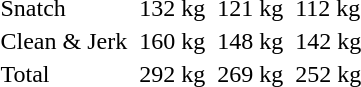<table>
<tr>
<td>Snatch</td>
<td></td>
<td>132 kg</td>
<td></td>
<td>121 kg</td>
<td></td>
<td>112 kg</td>
</tr>
<tr>
<td>Clean & Jerk</td>
<td></td>
<td>160 kg</td>
<td></td>
<td>148 kg</td>
<td></td>
<td>142 kg</td>
</tr>
<tr>
<td>Total</td>
<td></td>
<td>292 kg</td>
<td></td>
<td>269 kg</td>
<td></td>
<td>252 kg</td>
</tr>
</table>
